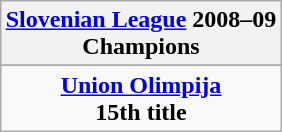<table class="wikitable" style="text-align: center; margin: 0 auto;">
<tr>
<th><a href='#'>Slovenian League</a> 2008–09<br>Champions</th>
</tr>
<tr>
</tr>
<tr>
<td><strong><a href='#'>Union Olimpija</a></strong><br><strong>15th title</strong></td>
</tr>
</table>
